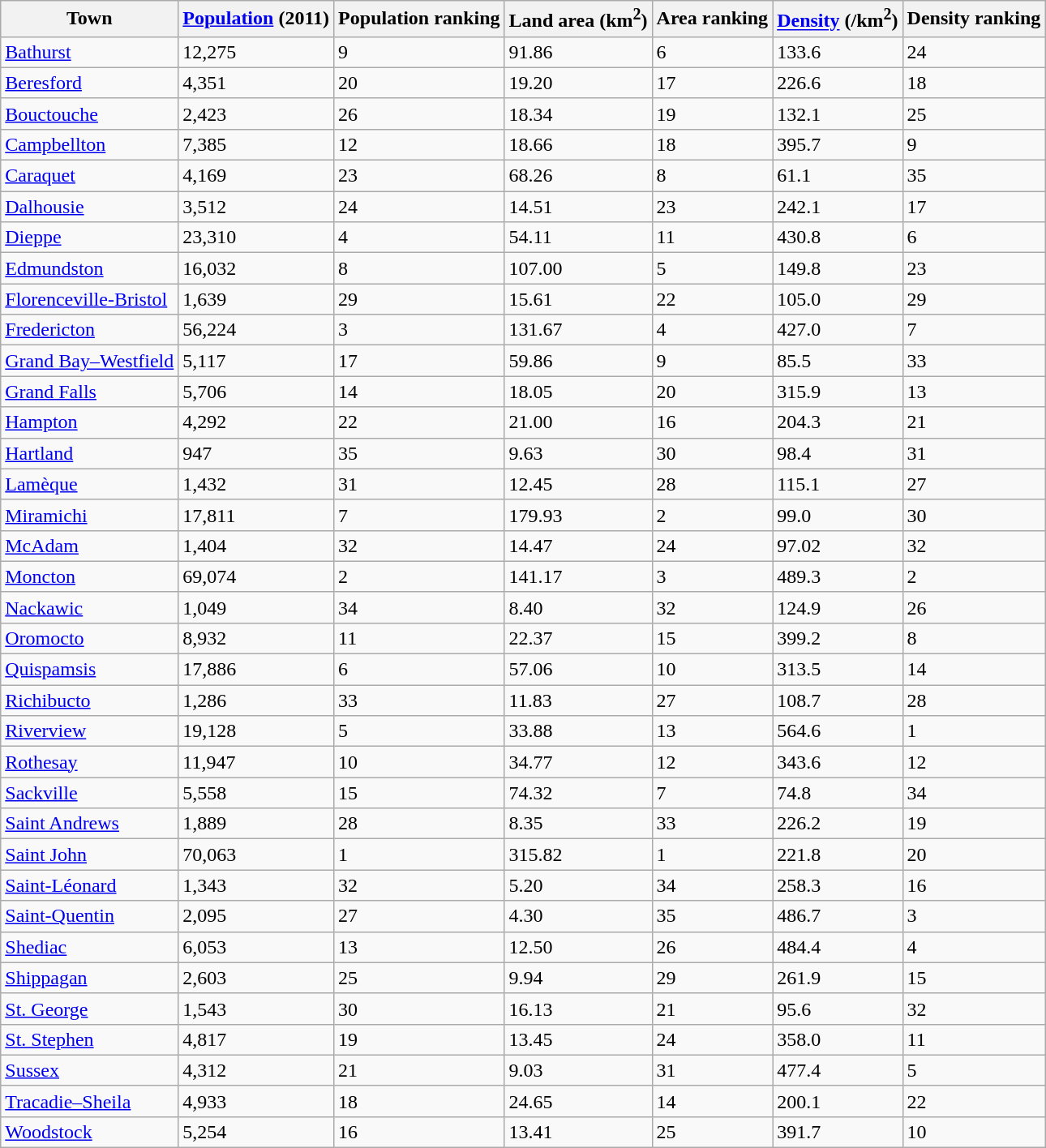<table class="wikitable sortable">
<tr>
<th>Town</th>
<th><a href='#'>Population</a> (2011)</th>
<th>Population ranking</th>
<th>Land area (km<sup>2</sup>)</th>
<th>Area ranking</th>
<th><a href='#'>Density</a> (/km<sup>2</sup>)</th>
<th>Density ranking</th>
</tr>
<tr>
<td><a href='#'>Bathurst</a></td>
<td>12,275</td>
<td>9</td>
<td>91.86</td>
<td>6</td>
<td>133.6</td>
<td>24</td>
</tr>
<tr>
<td><a href='#'>Beresford</a></td>
<td>4,351</td>
<td>20</td>
<td>19.20</td>
<td>17</td>
<td>226.6</td>
<td>18</td>
</tr>
<tr>
<td><a href='#'>Bouctouche</a></td>
<td>2,423</td>
<td>26</td>
<td>18.34</td>
<td>19</td>
<td>132.1</td>
<td>25</td>
</tr>
<tr>
<td><a href='#'>Campbellton</a></td>
<td>7,385</td>
<td>12</td>
<td>18.66</td>
<td>18</td>
<td>395.7</td>
<td>9</td>
</tr>
<tr>
<td><a href='#'>Caraquet</a></td>
<td>4,169</td>
<td>23</td>
<td>68.26</td>
<td>8</td>
<td>61.1</td>
<td>35</td>
</tr>
<tr>
<td><a href='#'>Dalhousie</a></td>
<td>3,512</td>
<td>24</td>
<td>14.51</td>
<td>23</td>
<td>242.1</td>
<td>17</td>
</tr>
<tr>
<td><a href='#'>Dieppe</a></td>
<td>23,310</td>
<td>4</td>
<td>54.11</td>
<td>11</td>
<td>430.8</td>
<td>6</td>
</tr>
<tr>
<td><a href='#'>Edmundston</a></td>
<td>16,032</td>
<td>8</td>
<td>107.00</td>
<td>5</td>
<td>149.8</td>
<td>23</td>
</tr>
<tr>
<td><a href='#'>Florenceville-Bristol</a></td>
<td>1,639</td>
<td>29</td>
<td>15.61</td>
<td>22</td>
<td>105.0</td>
<td>29</td>
</tr>
<tr>
<td><a href='#'>Fredericton</a></td>
<td>56,224</td>
<td>3</td>
<td>131.67</td>
<td>4</td>
<td>427.0</td>
<td>7</td>
</tr>
<tr>
<td><a href='#'>Grand Bay–Westfield</a></td>
<td>5,117</td>
<td>17</td>
<td>59.86</td>
<td>9</td>
<td>85.5</td>
<td>33</td>
</tr>
<tr>
<td><a href='#'>Grand Falls</a></td>
<td>5,706</td>
<td>14</td>
<td>18.05</td>
<td>20</td>
<td>315.9</td>
<td>13</td>
</tr>
<tr>
<td><a href='#'>Hampton</a></td>
<td>4,292</td>
<td>22</td>
<td>21.00</td>
<td>16</td>
<td>204.3</td>
<td>21</td>
</tr>
<tr>
<td><a href='#'>Hartland</a></td>
<td>947</td>
<td>35</td>
<td>9.63</td>
<td>30</td>
<td>98.4</td>
<td>31</td>
</tr>
<tr>
<td><a href='#'>Lamèque</a></td>
<td>1,432</td>
<td>31</td>
<td>12.45</td>
<td>28</td>
<td>115.1</td>
<td>27</td>
</tr>
<tr>
<td><a href='#'>Miramichi</a></td>
<td>17,811</td>
<td>7</td>
<td>179.93</td>
<td>2</td>
<td>99.0</td>
<td>30</td>
</tr>
<tr>
<td><a href='#'>McAdam</a></td>
<td>1,404</td>
<td>32</td>
<td>14.47</td>
<td>24</td>
<td>97.02</td>
<td>32</td>
</tr>
<tr>
<td><a href='#'>Moncton</a></td>
<td>69,074</td>
<td>2</td>
<td>141.17</td>
<td>3</td>
<td>489.3</td>
<td>2</td>
</tr>
<tr>
<td><a href='#'>Nackawic</a></td>
<td>1,049</td>
<td>34</td>
<td>8.40</td>
<td>32</td>
<td>124.9</td>
<td>26</td>
</tr>
<tr>
<td><a href='#'>Oromocto</a></td>
<td>8,932</td>
<td>11</td>
<td>22.37</td>
<td>15</td>
<td>399.2</td>
<td>8</td>
</tr>
<tr>
<td><a href='#'>Quispamsis</a></td>
<td>17,886</td>
<td>6</td>
<td>57.06</td>
<td>10</td>
<td>313.5</td>
<td>14</td>
</tr>
<tr>
<td><a href='#'>Richibucto</a></td>
<td>1,286</td>
<td>33</td>
<td>11.83</td>
<td>27</td>
<td>108.7</td>
<td>28</td>
</tr>
<tr>
<td><a href='#'>Riverview</a></td>
<td>19,128</td>
<td>5</td>
<td>33.88</td>
<td>13</td>
<td>564.6</td>
<td>1</td>
</tr>
<tr>
<td><a href='#'>Rothesay</a></td>
<td>11,947</td>
<td>10</td>
<td>34.77</td>
<td>12</td>
<td>343.6</td>
<td>12</td>
</tr>
<tr>
<td><a href='#'>Sackville</a></td>
<td>5,558</td>
<td>15</td>
<td>74.32</td>
<td>7</td>
<td>74.8</td>
<td>34</td>
</tr>
<tr>
<td><a href='#'>Saint Andrews</a></td>
<td>1,889</td>
<td>28</td>
<td>8.35</td>
<td>33</td>
<td>226.2</td>
<td>19</td>
</tr>
<tr>
<td><a href='#'>Saint John</a></td>
<td>70,063</td>
<td>1</td>
<td>315.82</td>
<td>1</td>
<td>221.8</td>
<td>20</td>
</tr>
<tr>
<td><a href='#'>Saint-Léonard</a></td>
<td>1,343</td>
<td>32</td>
<td>5.20</td>
<td>34</td>
<td>258.3</td>
<td>16</td>
</tr>
<tr>
<td><a href='#'>Saint-Quentin</a></td>
<td>2,095</td>
<td>27</td>
<td>4.30</td>
<td>35</td>
<td>486.7</td>
<td>3</td>
</tr>
<tr>
<td><a href='#'>Shediac</a></td>
<td>6,053</td>
<td>13</td>
<td>12.50</td>
<td>26</td>
<td>484.4</td>
<td>4</td>
</tr>
<tr>
<td><a href='#'>Shippagan</a></td>
<td>2,603</td>
<td>25</td>
<td>9.94</td>
<td>29</td>
<td>261.9</td>
<td>15</td>
</tr>
<tr>
<td><a href='#'>St. George</a></td>
<td>1,543</td>
<td>30</td>
<td>16.13</td>
<td>21</td>
<td>95.6</td>
<td>32</td>
</tr>
<tr>
<td><a href='#'>St. Stephen</a></td>
<td>4,817</td>
<td>19</td>
<td>13.45</td>
<td>24</td>
<td>358.0</td>
<td>11</td>
</tr>
<tr>
<td><a href='#'>Sussex</a></td>
<td>4,312</td>
<td>21</td>
<td>9.03</td>
<td>31</td>
<td>477.4</td>
<td>5</td>
</tr>
<tr>
<td><a href='#'>Tracadie–Sheila</a></td>
<td>4,933</td>
<td>18</td>
<td>24.65</td>
<td>14</td>
<td>200.1</td>
<td>22</td>
</tr>
<tr>
<td><a href='#'>Woodstock</a></td>
<td>5,254</td>
<td>16</td>
<td>13.41</td>
<td>25</td>
<td>391.7</td>
<td>10</td>
</tr>
</table>
